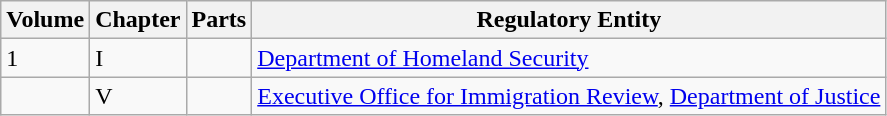<table class="wikitable">
<tr>
<th>Volume</th>
<th>Chapter</th>
<th>Parts</th>
<th>Regulatory Entity</th>
</tr>
<tr>
<td>1</td>
<td>I</td>
<td></td>
<td><a href='#'>Department of Homeland Security</a></td>
</tr>
<tr>
<td></td>
<td>V</td>
<td></td>
<td><a href='#'>Executive Office for Immigration Review</a>, <a href='#'>Department of Justice</a></td>
</tr>
</table>
